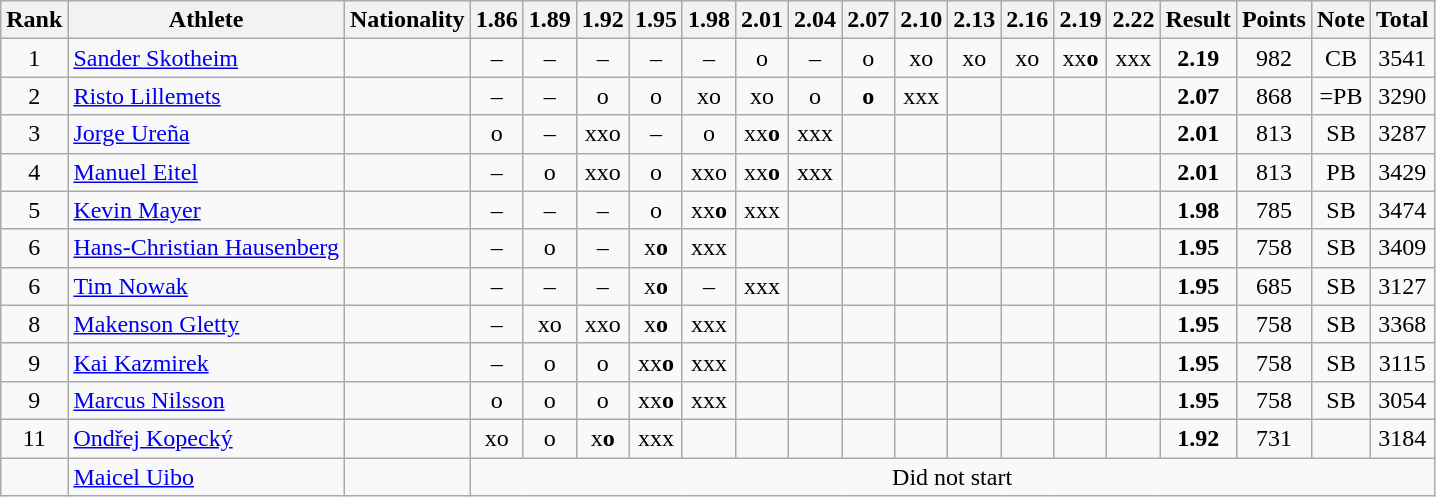<table class="wikitable sortable" style="text-align:center">
<tr>
<th>Rank</th>
<th>Athlete</th>
<th>Nationality</th>
<th>1.86</th>
<th>1.89</th>
<th>1.92</th>
<th>1.95</th>
<th>1.98</th>
<th>2.01</th>
<th>2.04</th>
<th>2.07</th>
<th>2.10</th>
<th>2.13</th>
<th>2.16</th>
<th>2.19</th>
<th>2.22</th>
<th>Result</th>
<th>Points</th>
<th>Note</th>
<th>Total</th>
</tr>
<tr>
<td>1</td>
<td align=left><a href='#'>Sander Skotheim</a></td>
<td align=left></td>
<td>–</td>
<td>–</td>
<td>–</td>
<td>–</td>
<td>–</td>
<td>o</td>
<td>–</td>
<td>o</td>
<td>xo</td>
<td>xo</td>
<td>xo</td>
<td>xx<strong>o</strong></td>
<td>xxx</td>
<td><strong>2.19</strong></td>
<td>982</td>
<td>CB</td>
<td>3541</td>
</tr>
<tr>
<td>2</td>
<td align=left><a href='#'>Risto Lillemets</a></td>
<td align=left></td>
<td>–</td>
<td>–</td>
<td>o</td>
<td>o</td>
<td>xo</td>
<td>xo</td>
<td>o</td>
<td><strong>o</strong></td>
<td>xxx</td>
<td></td>
<td></td>
<td></td>
<td></td>
<td><strong>2.07</strong></td>
<td>868</td>
<td>=PB</td>
<td>3290</td>
</tr>
<tr>
<td>3</td>
<td align=left><a href='#'>Jorge Ureña</a></td>
<td align=left></td>
<td>o</td>
<td>–</td>
<td>xxo</td>
<td>–</td>
<td>o</td>
<td>xx<strong>o</strong></td>
<td>xxx</td>
<td></td>
<td></td>
<td></td>
<td></td>
<td></td>
<td></td>
<td><strong>2.01</strong></td>
<td>813</td>
<td>SB</td>
<td>3287</td>
</tr>
<tr>
<td>4</td>
<td align=left><a href='#'>Manuel Eitel</a></td>
<td align=left></td>
<td>–</td>
<td>o</td>
<td>xxo</td>
<td>o</td>
<td>xxo</td>
<td>xx<strong>o</strong></td>
<td>xxx</td>
<td></td>
<td></td>
<td></td>
<td></td>
<td></td>
<td></td>
<td><strong>2.01</strong></td>
<td>813</td>
<td>PB</td>
<td>3429</td>
</tr>
<tr>
<td>5</td>
<td align=left><a href='#'>Kevin Mayer</a></td>
<td align=left></td>
<td>–</td>
<td>–</td>
<td>–</td>
<td>o</td>
<td>xx<strong>o</strong></td>
<td>xxx</td>
<td></td>
<td></td>
<td></td>
<td></td>
<td></td>
<td></td>
<td></td>
<td><strong>1.98</strong></td>
<td>785</td>
<td>SB</td>
<td>3474</td>
</tr>
<tr>
<td>6</td>
<td align=left><a href='#'>Hans-Christian Hausenberg</a></td>
<td align=left></td>
<td>–</td>
<td>o</td>
<td>–</td>
<td>x<strong>o</strong></td>
<td>xxx</td>
<td></td>
<td></td>
<td></td>
<td></td>
<td></td>
<td></td>
<td></td>
<td></td>
<td><strong>1.95</strong></td>
<td>758</td>
<td>SB</td>
<td>3409</td>
</tr>
<tr>
<td>6</td>
<td align=left><a href='#'>Tim Nowak</a></td>
<td align=left></td>
<td>–</td>
<td>–</td>
<td>–</td>
<td>x<strong>o</strong></td>
<td>–</td>
<td>xxx</td>
<td></td>
<td></td>
<td></td>
<td></td>
<td></td>
<td></td>
<td></td>
<td><strong>1.95</strong></td>
<td>685</td>
<td>SB</td>
<td>3127</td>
</tr>
<tr>
<td>8</td>
<td align=left><a href='#'>Makenson Gletty</a></td>
<td align=left></td>
<td>–</td>
<td>xo</td>
<td>xxo</td>
<td>x<strong>o</strong></td>
<td>xxx</td>
<td></td>
<td></td>
<td></td>
<td></td>
<td></td>
<td></td>
<td></td>
<td></td>
<td><strong>1.95</strong></td>
<td>758</td>
<td>SB</td>
<td>3368</td>
</tr>
<tr>
<td>9</td>
<td align=left><a href='#'>Kai Kazmirek</a></td>
<td align=left></td>
<td>–</td>
<td>o</td>
<td>o</td>
<td>xx<strong>o</strong></td>
<td>xxx</td>
<td></td>
<td></td>
<td></td>
<td></td>
<td></td>
<td></td>
<td></td>
<td></td>
<td><strong>1.95</strong></td>
<td>758</td>
<td>SB</td>
<td>3115</td>
</tr>
<tr>
<td>9</td>
<td align=left><a href='#'>Marcus Nilsson</a></td>
<td align=left></td>
<td>o</td>
<td>o</td>
<td>o</td>
<td>xx<strong>o</strong></td>
<td>xxx</td>
<td></td>
<td></td>
<td></td>
<td></td>
<td></td>
<td></td>
<td></td>
<td></td>
<td><strong>1.95</strong></td>
<td>758</td>
<td>SB</td>
<td>3054</td>
</tr>
<tr>
<td>11</td>
<td align=left><a href='#'>Ondřej Kopecký</a></td>
<td align=left></td>
<td>xo</td>
<td>o</td>
<td>x<strong>o</strong></td>
<td>xxx</td>
<td></td>
<td></td>
<td></td>
<td></td>
<td></td>
<td></td>
<td></td>
<td></td>
<td></td>
<td><strong>1.92</strong></td>
<td>731</td>
<td></td>
<td>3184</td>
</tr>
<tr>
<td></td>
<td align=left><a href='#'>Maicel Uibo</a></td>
<td align=left></td>
<td colspan=17>Did not start</td>
</tr>
</table>
